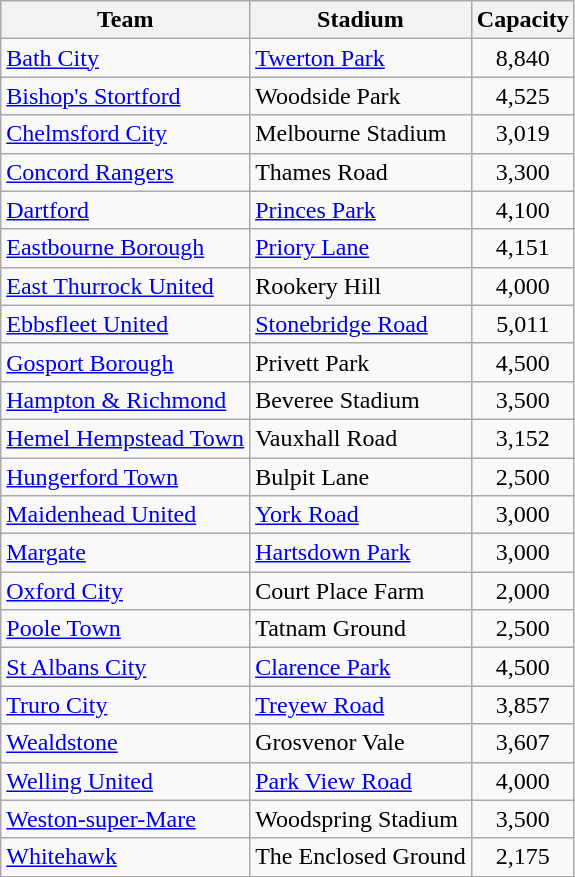<table class="wikitable sortable">
<tr>
<th>Team</th>
<th>Stadium</th>
<th>Capacity</th>
</tr>
<tr>
<td><a href='#'>Bath City</a></td>
<td><a href='#'>Twerton Park</a></td>
<td align="center">8,840</td>
</tr>
<tr>
<td><a href='#'>Bishop's Stortford</a></td>
<td>Woodside Park</td>
<td align="center">4,525</td>
</tr>
<tr>
<td><a href='#'>Chelmsford City</a></td>
<td>Melbourne Stadium</td>
<td align="center">3,019</td>
</tr>
<tr>
<td><a href='#'>Concord Rangers</a></td>
<td>Thames Road</td>
<td align="center">3,300</td>
</tr>
<tr>
<td><a href='#'>Dartford</a></td>
<td><a href='#'>Princes Park</a></td>
<td align="center">4,100</td>
</tr>
<tr>
<td><a href='#'>Eastbourne Borough</a></td>
<td><a href='#'>Priory Lane</a></td>
<td align="center">4,151</td>
</tr>
<tr>
<td><a href='#'>East Thurrock United</a></td>
<td>Rookery Hill</td>
<td align="center">4,000</td>
</tr>
<tr>
<td><a href='#'>Ebbsfleet United</a></td>
<td><a href='#'>Stonebridge Road</a></td>
<td align="center">5,011</td>
</tr>
<tr>
<td><a href='#'>Gosport Borough</a></td>
<td>Privett Park</td>
<td align="center">4,500</td>
</tr>
<tr>
<td><a href='#'>Hampton & Richmond</a></td>
<td>Beveree Stadium</td>
<td align="center">3,500</td>
</tr>
<tr>
<td><a href='#'>Hemel Hempstead Town</a></td>
<td>Vauxhall Road</td>
<td align="center">3,152</td>
</tr>
<tr>
<td><a href='#'>Hungerford Town</a></td>
<td>Bulpit Lane</td>
<td align="center">2,500</td>
</tr>
<tr>
<td><a href='#'>Maidenhead United</a></td>
<td><a href='#'>York Road</a></td>
<td align="center">3,000</td>
</tr>
<tr>
<td><a href='#'>Margate</a></td>
<td><a href='#'>Hartsdown Park</a></td>
<td align="center">3,000</td>
</tr>
<tr>
<td><a href='#'>Oxford City</a></td>
<td>Court Place Farm</td>
<td align="center">2,000</td>
</tr>
<tr>
<td><a href='#'>Poole Town</a></td>
<td>Tatnam Ground</td>
<td align="center">2,500</td>
</tr>
<tr>
<td><a href='#'>St Albans City</a></td>
<td><a href='#'>Clarence Park</a></td>
<td align="center">4,500</td>
</tr>
<tr>
<td><a href='#'>Truro City</a></td>
<td><a href='#'>Treyew Road</a></td>
<td align="center">3,857</td>
</tr>
<tr>
<td><a href='#'>Wealdstone</a></td>
<td>Grosvenor Vale</td>
<td align="center">3,607</td>
</tr>
<tr>
<td><a href='#'>Welling United</a></td>
<td><a href='#'>Park View Road</a></td>
<td align="center">4,000</td>
</tr>
<tr>
<td><a href='#'>Weston-super-Mare</a></td>
<td>Woodspring Stadium</td>
<td align="center">3,500</td>
</tr>
<tr>
<td><a href='#'>Whitehawk</a></td>
<td>The Enclosed Ground</td>
<td align="center">2,175</td>
</tr>
</table>
